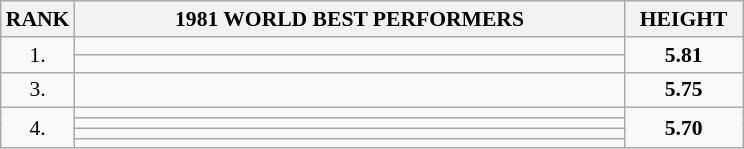<table class="wikitable" style="border-collapse: collapse; font-size: 90%;">
<tr>
<th>RANK</th>
<th align="center" style="width: 25em">1981 WORLD BEST PERFORMERS</th>
<th align="center" style="width: 5em">HEIGHT</th>
</tr>
<tr>
<td rowspan=2 align="center">1.</td>
<td></td>
<td rowspan=2 align="center"><strong>5.81</strong></td>
</tr>
<tr>
<td></td>
</tr>
<tr>
<td align="center">3.</td>
<td></td>
<td align="center"><strong>5.75</strong></td>
</tr>
<tr>
<td rowspan=4 align="center">4.</td>
<td></td>
<td rowspan=4 align="center"><strong>5.70</strong></td>
</tr>
<tr>
<td></td>
</tr>
<tr>
<td></td>
</tr>
<tr>
<td></td>
</tr>
</table>
